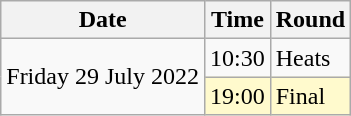<table class="wikitable">
<tr>
<th>Date</th>
<th>Time</th>
<th>Round</th>
</tr>
<tr>
<td rowspan=2>Friday 29 July 2022</td>
<td>10:30</td>
<td>Heats</td>
</tr>
<tr>
<td style=background:lemonchiffon>19:00</td>
<td style=background:lemonchiffon>Final</td>
</tr>
</table>
